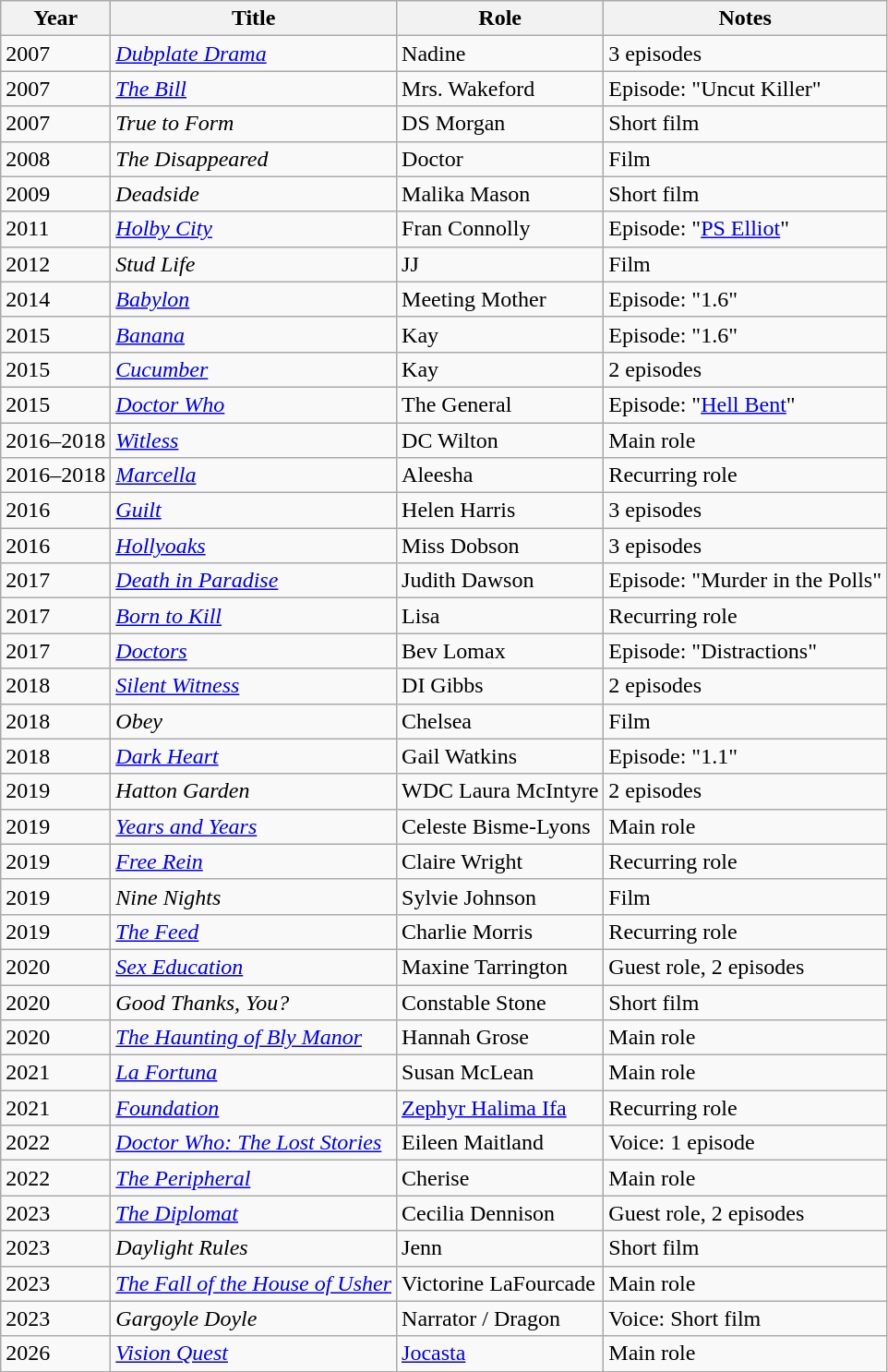<table class="wikitable">
<tr>
<th>Year</th>
<th>Title</th>
<th>Role</th>
<th>Notes</th>
</tr>
<tr>
<td>2007</td>
<td><em><a href='#'>Dubplate Drama</a></em></td>
<td>Nadine</td>
<td>3 episodes</td>
</tr>
<tr>
<td>2007</td>
<td><em><a href='#'>The Bill</a></em></td>
<td>Mrs. Wakeford</td>
<td>Episode: "Uncut Killer"</td>
</tr>
<tr>
<td>2007</td>
<td><em>True to Form</em></td>
<td>DS Morgan</td>
<td>Short film</td>
</tr>
<tr>
<td>2008</td>
<td><em>The Disappeared</em></td>
<td>Doctor</td>
<td>Film</td>
</tr>
<tr>
<td>2009</td>
<td><em>Deadside</em></td>
<td>Malika Mason</td>
<td>Short film</td>
</tr>
<tr>
<td>2011</td>
<td><em><a href='#'>Holby City</a></em></td>
<td>Fran Connolly</td>
<td>Episode: "<a href='#'>PS Elliot</a>"</td>
</tr>
<tr>
<td>2012</td>
<td><em>Stud Life</em></td>
<td>JJ</td>
<td>Film</td>
</tr>
<tr>
<td>2014</td>
<td><em><a href='#'>Babylon</a></em></td>
<td>Meeting Mother</td>
<td>Episode: "1.6"</td>
</tr>
<tr>
<td>2015</td>
<td><em><a href='#'>Banana</a></em></td>
<td>Kay</td>
<td>Episode: "1.6"</td>
</tr>
<tr>
<td>2015</td>
<td><em><a href='#'>Cucumber</a></em></td>
<td>Kay</td>
<td>2 episodes</td>
</tr>
<tr>
<td>2015</td>
<td><em><a href='#'>Doctor Who</a></em></td>
<td>The General</td>
<td>Episode: "<a href='#'>Hell Bent</a>"</td>
</tr>
<tr>
<td>2016–2018</td>
<td><em><a href='#'>Witless</a></em></td>
<td>DC Wilton</td>
<td>Main role</td>
</tr>
<tr>
<td>2016–2018</td>
<td><em><a href='#'>Marcella</a></em></td>
<td>Aleesha</td>
<td>Recurring role</td>
</tr>
<tr>
<td>2016</td>
<td><em><a href='#'>Guilt</a></em></td>
<td>Helen Harris</td>
<td>3 episodes</td>
</tr>
<tr>
<td>2016</td>
<td><em><a href='#'>Hollyoaks</a></em></td>
<td>Miss Dobson</td>
<td>3 episodes</td>
</tr>
<tr>
<td>2017</td>
<td><em><a href='#'>Death in Paradise</a></em></td>
<td>Judith Dawson</td>
<td>Episode: "Murder in the Polls"</td>
</tr>
<tr>
<td>2017</td>
<td><em><a href='#'>Born to Kill</a></em></td>
<td>Lisa</td>
<td>Recurring role</td>
</tr>
<tr>
<td>2017</td>
<td><em><a href='#'>Doctors</a></em></td>
<td>Bev Lomax</td>
<td>Episode: "Distractions"</td>
</tr>
<tr>
<td>2018</td>
<td><em><a href='#'>Silent Witness</a></em></td>
<td>DI Gibbs</td>
<td>2 episodes</td>
</tr>
<tr>
<td>2018</td>
<td><em>Obey</em></td>
<td>Chelsea</td>
<td>Film</td>
</tr>
<tr>
<td>2018</td>
<td><em><a href='#'>Dark Heart</a></em></td>
<td>Gail Watkins</td>
<td>Episode: "1.1"</td>
</tr>
<tr>
<td>2019</td>
<td><em>Hatton Garden</em></td>
<td>WDC Laura McIntyre</td>
<td>2 episodes</td>
</tr>
<tr>
<td>2019</td>
<td><em><a href='#'>Years and Years</a></em></td>
<td>Celeste Bisme-Lyons</td>
<td>Main role</td>
</tr>
<tr>
<td>2019</td>
<td><em><a href='#'>Free Rein</a></em></td>
<td>Claire Wright</td>
<td>Recurring role</td>
</tr>
<tr>
<td>2019</td>
<td><em>Nine Nights</em></td>
<td>Sylvie Johnson</td>
<td>Film</td>
</tr>
<tr>
<td>2019</td>
<td><em><a href='#'>The Feed</a></em></td>
<td>Charlie Morris</td>
<td>Recurring role</td>
</tr>
<tr>
<td>2020</td>
<td><em><a href='#'>Sex Education</a></em></td>
<td>Maxine Tarrington</td>
<td>Guest role, 2 episodes</td>
</tr>
<tr>
<td>2020</td>
<td><em>Good Thanks, You?</em></td>
<td>Constable Stone</td>
<td>Short film</td>
</tr>
<tr>
<td>2020</td>
<td><em><a href='#'>The Haunting of Bly Manor</a></em></td>
<td>Hannah Grose</td>
<td>Main role</td>
</tr>
<tr>
<td>2021</td>
<td><em><a href='#'>La Fortuna</a></em></td>
<td>Susan McLean</td>
<td>Main role</td>
</tr>
<tr>
<td>2021</td>
<td><em><a href='#'>Foundation</a></em></td>
<td><a href='#'>Zephyr Halima Ifa</a></td>
<td>Recurring role</td>
</tr>
<tr>
<td>2022</td>
<td><em><a href='#'>Doctor Who: The Lost Stories</a></em></td>
<td>Eileen Maitland</td>
<td>Voice: 1 episode</td>
</tr>
<tr>
<td>2022</td>
<td><em><a href='#'>The Peripheral</a></em></td>
<td>Cherise</td>
<td>Main role</td>
</tr>
<tr>
<td>2023</td>
<td><em> <a href='#'>The Diplomat</a> </em></td>
<td>Cecilia Dennison</td>
<td>Guest role, 2 episodes</td>
</tr>
<tr>
<td>2023</td>
<td><em>Daylight Rules</em></td>
<td>Jenn</td>
<td>Short film</td>
</tr>
<tr>
<td>2023</td>
<td><em><a href='#'>The Fall of the House of Usher</a></em></td>
<td>Victorine LaFourcade</td>
<td>Main role</td>
</tr>
<tr>
<td>2023</td>
<td><em>Gargoyle Doyle</em></td>
<td>Narrator / Dragon</td>
<td>Voice: Short film</td>
</tr>
<tr>
<td>2026</td>
<td><a href='#'><em>Vision Quest</em></a></td>
<td><a href='#'>Jocasta</a></td>
<td>Main role</td>
</tr>
</table>
